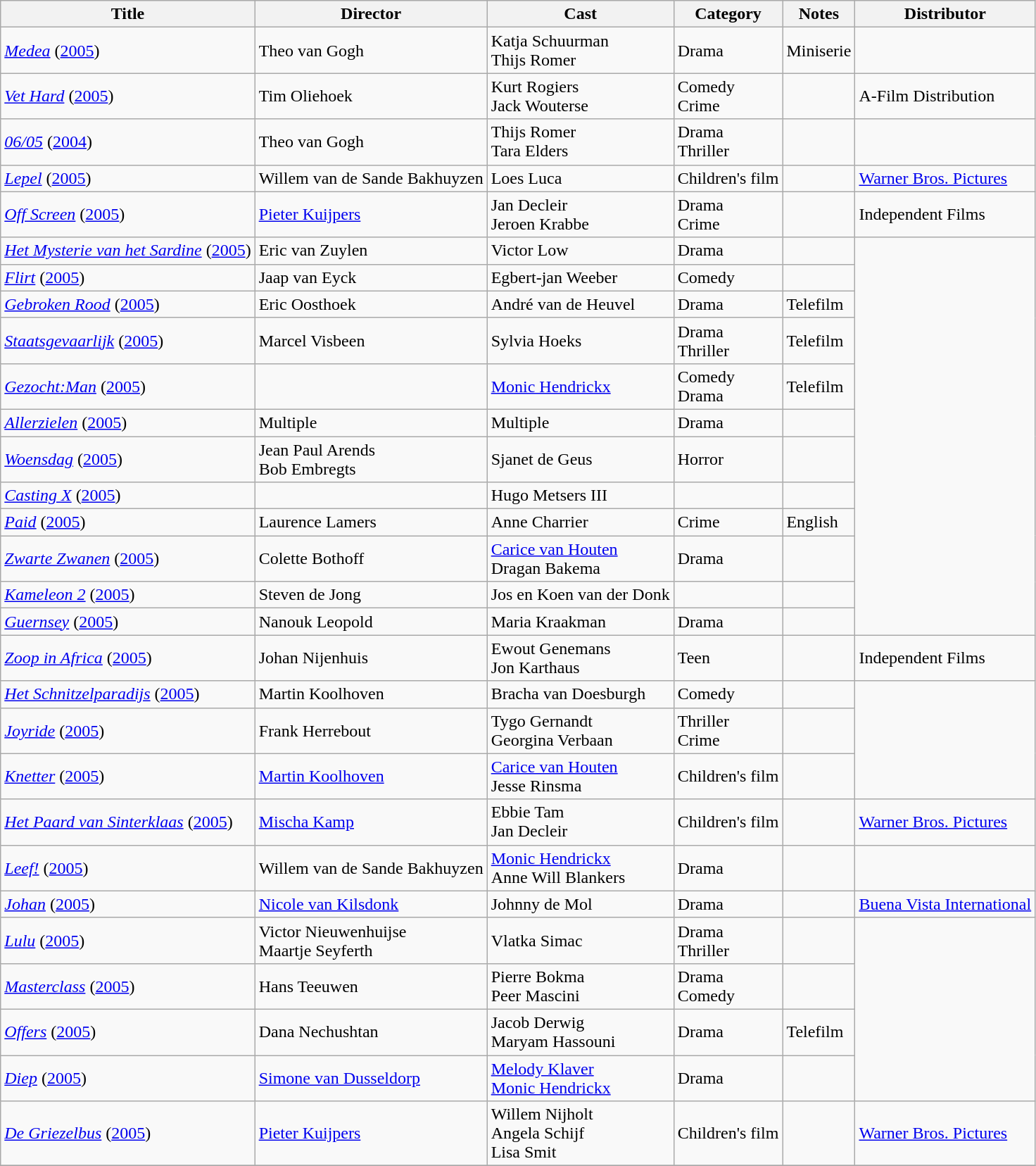<table class="wikitable">
<tr>
<th>Title</th>
<th>Director</th>
<th>Cast</th>
<th>Category</th>
<th>Notes</th>
<th>Distributor</th>
</tr>
<tr>
<td><em><a href='#'>Medea</a></em> (<a href='#'>2005</a>)</td>
<td>Theo van Gogh</td>
<td>Katja Schuurman<br>Thijs Romer</td>
<td>Drama</td>
<td>Miniserie</td>
</tr>
<tr>
<td><em><a href='#'>Vet Hard</a></em> (<a href='#'>2005</a>)</td>
<td>Tim Oliehoek</td>
<td>Kurt Rogiers<br>Jack Wouterse</td>
<td>Comedy<br>Crime</td>
<td></td>
<td>A-Film Distribution</td>
</tr>
<tr>
<td><em><a href='#'>06/05</a></em> (<a href='#'>2004</a>)</td>
<td>Theo van Gogh</td>
<td>Thijs Romer<br>Tara Elders</td>
<td>Drama<br>Thriller</td>
<td></td>
</tr>
<tr>
<td><em><a href='#'>Lepel</a></em> (<a href='#'>2005</a>)</td>
<td>Willem van de Sande Bakhuyzen</td>
<td>Loes Luca</td>
<td>Children's film</td>
<td></td>
<td><a href='#'>Warner Bros. Pictures</a></td>
</tr>
<tr>
<td><em><a href='#'>Off Screen</a></em> (<a href='#'>2005</a>)</td>
<td><a href='#'>Pieter Kuijpers</a></td>
<td>Jan Decleir<br>Jeroen Krabbe</td>
<td>Drama<br>Crime</td>
<td></td>
<td>Independent Films</td>
</tr>
<tr>
<td><em><a href='#'>Het Mysterie van het Sardine</a></em> (<a href='#'>2005</a>)</td>
<td>Eric van Zuylen</td>
<td>Victor Low</td>
<td>Drama</td>
<td></td>
</tr>
<tr>
<td><em><a href='#'>Flirt</a></em> (<a href='#'>2005</a>)</td>
<td>Jaap van Eyck</td>
<td>Egbert-jan Weeber</td>
<td>Comedy</td>
<td></td>
</tr>
<tr>
<td><em><a href='#'>Gebroken Rood</a></em> (<a href='#'>2005</a>)</td>
<td>Eric Oosthoek</td>
<td>André van de Heuvel</td>
<td>Drama</td>
<td>Telefilm</td>
</tr>
<tr>
<td><em><a href='#'>Staatsgevaarlijk</a></em> (<a href='#'>2005</a>)</td>
<td>Marcel Visbeen</td>
<td>Sylvia Hoeks</td>
<td>Drama<br>Thriller</td>
<td>Telefilm</td>
</tr>
<tr>
<td><em><a href='#'>Gezocht:Man</a></em> (<a href='#'>2005</a>)</td>
<td></td>
<td><a href='#'>Monic Hendrickx</a></td>
<td>Comedy<br>Drama</td>
<td>Telefilm</td>
</tr>
<tr>
<td><em><a href='#'>Allerzielen</a></em> (<a href='#'>2005</a>)</td>
<td>Multiple</td>
<td>Multiple</td>
<td>Drama</td>
<td></td>
</tr>
<tr>
<td><em><a href='#'>Woensdag</a></em> (<a href='#'>2005</a>)</td>
<td>Jean Paul Arends<br>Bob Embregts</td>
<td>Sjanet de Geus</td>
<td>Horror</td>
<td></td>
</tr>
<tr>
<td><em><a href='#'>Casting X</a></em> (<a href='#'>2005</a>)</td>
<td></td>
<td>Hugo Metsers III</td>
<td></td>
<td></td>
</tr>
<tr>
<td><em><a href='#'>Paid</a></em> (<a href='#'>2005</a>)</td>
<td>Laurence Lamers</td>
<td>Anne Charrier</td>
<td>Crime</td>
<td>English</td>
</tr>
<tr>
<td><em><a href='#'>Zwarte Zwanen</a></em> (<a href='#'>2005</a>)</td>
<td>Colette Bothoff</td>
<td><a href='#'>Carice van Houten</a><br>Dragan Bakema</td>
<td>Drama</td>
<td></td>
</tr>
<tr>
<td><em><a href='#'>Kameleon 2</a></em> (<a href='#'>2005</a>)</td>
<td>Steven de Jong</td>
<td>Jos en Koen van der Donk</td>
<td></td>
<td></td>
</tr>
<tr>
<td><em><a href='#'>Guernsey</a></em> (<a href='#'>2005</a>)</td>
<td>Nanouk Leopold</td>
<td>Maria Kraakman</td>
<td>Drama</td>
<td></td>
</tr>
<tr>
<td><em><a href='#'>Zoop in Africa</a></em> (<a href='#'>2005</a>)</td>
<td>Johan Nijenhuis</td>
<td>Ewout Genemans<br>Jon Karthaus</td>
<td>Teen</td>
<td></td>
<td>Independent Films</td>
</tr>
<tr>
<td><em><a href='#'>Het Schnitzelparadijs</a></em> (<a href='#'>2005</a>)</td>
<td>Martin Koolhoven</td>
<td>Bracha van Doesburgh</td>
<td>Comedy</td>
<td></td>
</tr>
<tr>
<td><em><a href='#'>Joyride</a></em> (<a href='#'>2005</a>)</td>
<td>Frank Herrebout</td>
<td>Tygo Gernandt<br>Georgina Verbaan</td>
<td>Thriller<br>Crime</td>
<td></td>
</tr>
<tr>
<td><em><a href='#'>Knetter</a></em> (<a href='#'>2005</a>)</td>
<td><a href='#'>Martin Koolhoven</a></td>
<td><a href='#'>Carice van Houten</a><br>Jesse Rinsma</td>
<td>Children's film</td>
<td></td>
</tr>
<tr>
<td><em><a href='#'>Het Paard van Sinterklaas</a></em> (<a href='#'>2005</a>)</td>
<td><a href='#'>Mischa Kamp</a></td>
<td>Ebbie Tam<br>Jan Decleir</td>
<td>Children's film</td>
<td></td>
<td><a href='#'>Warner Bros. Pictures</a></td>
</tr>
<tr>
<td><em><a href='#'>Leef!</a></em> (<a href='#'>2005</a>)</td>
<td>Willem van de Sande Bakhuyzen</td>
<td><a href='#'>Monic Hendrickx</a><br>Anne Will Blankers</td>
<td>Drama</td>
<td></td>
</tr>
<tr>
<td><em><a href='#'>Johan</a></em> (<a href='#'>2005</a>)</td>
<td><a href='#'>Nicole van Kilsdonk</a></td>
<td>Johnny de Mol</td>
<td>Drama</td>
<td></td>
<td><a href='#'>Buena Vista International</a></td>
</tr>
<tr>
<td><em><a href='#'>Lulu</a></em> (<a href='#'>2005</a>)</td>
<td>Victor Nieuwenhuijse<br>Maartje Seyferth</td>
<td>Vlatka Simac</td>
<td>Drama<br>Thriller</td>
<td></td>
</tr>
<tr>
<td><em><a href='#'>Masterclass</a></em> (<a href='#'>2005</a>)</td>
<td>Hans Teeuwen</td>
<td>Pierre Bokma<br>Peer Mascini</td>
<td>Drama<br>Comedy</td>
<td></td>
</tr>
<tr>
<td><em><a href='#'>Offers</a></em> (<a href='#'>2005</a>)</td>
<td>Dana Nechushtan</td>
<td>Jacob Derwig<br>Maryam Hassouni</td>
<td>Drama</td>
<td>Telefilm</td>
</tr>
<tr>
<td><em><a href='#'>Diep</a></em> (<a href='#'>2005</a>)</td>
<td><a href='#'>Simone van Dusseldorp</a></td>
<td><a href='#'>Melody Klaver</a><br><a href='#'>Monic Hendrickx</a></td>
<td>Drama</td>
<td></td>
</tr>
<tr>
<td><em><a href='#'>De Griezelbus</a></em> (<a href='#'>2005</a>)</td>
<td><a href='#'>Pieter Kuijpers</a></td>
<td>Willem Nijholt<br>Angela Schijf<br>Lisa Smit</td>
<td>Children's film</td>
<td></td>
<td><a href='#'>Warner Bros. Pictures</a></td>
</tr>
<tr>
</tr>
</table>
